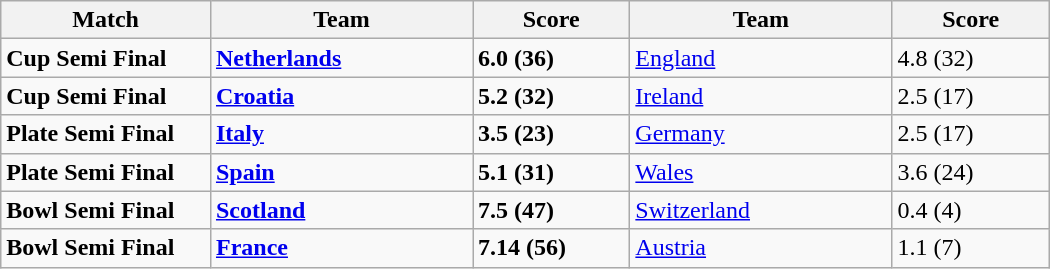<table class="wikitable" width=700>
<tr>
<th width=12%>Match</th>
<th width=15%>Team</th>
<th width=9%>Score</th>
<th width=15%>Team</th>
<th width=9%>Score</th>
</tr>
<tr style="vertical-align: top;">
<td><strong>Cup Semi Final</strong></td>
<td> <strong><a href='#'>Netherlands</a></strong></td>
<td><strong>6.0 (36)</strong></td>
<td> <a href='#'>England</a></td>
<td>4.8 (32)</td>
</tr>
<tr>
<td><strong>Cup Semi Final</strong></td>
<td> <strong><a href='#'>Croatia</a></strong></td>
<td><strong>5.2 (32)</strong></td>
<td> <a href='#'>Ireland</a></td>
<td>2.5 (17)</td>
</tr>
<tr>
<td><strong>Plate Semi Final</strong></td>
<td> <strong><a href='#'>Italy</a></strong></td>
<td><strong>3.5 (23)</strong></td>
<td> <a href='#'>Germany</a></td>
<td>2.5 (17)</td>
</tr>
<tr>
<td><strong>Plate Semi Final</strong></td>
<td> <strong><a href='#'>Spain</a></strong></td>
<td><strong>5.1 (31)</strong></td>
<td> <a href='#'>Wales</a></td>
<td>3.6 (24)</td>
</tr>
<tr>
<td><strong>Bowl Semi Final</strong></td>
<td> <strong><a href='#'>Scotland</a></strong></td>
<td><strong>7.5 (47)</strong></td>
<td> <a href='#'>Switzerland</a></td>
<td>0.4 (4)</td>
</tr>
<tr>
<td><strong>Bowl Semi Final</strong></td>
<td> <strong><a href='#'>France</a></strong></td>
<td><strong>7.14 (56)</strong></td>
<td> <a href='#'>Austria</a></td>
<td>1.1 (7)</td>
</tr>
</table>
